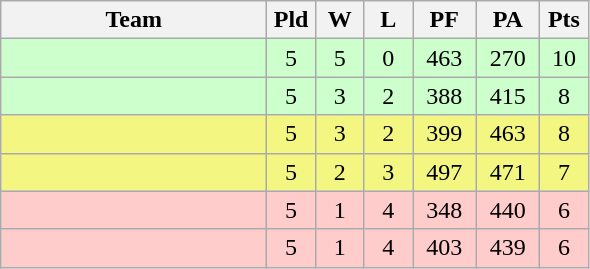<table class="wikitable" style="text-align:center;">
<tr>
<th width=170>Team</th>
<th width=25>Pld</th>
<th width=25>W</th>
<th width=25>L</th>
<th width=35>PF</th>
<th width=35>PA</th>
<th width=25>Pts</th>
</tr>
<tr bgcolor=#ccffcc>
<td align="left"></td>
<td>5</td>
<td>5</td>
<td>0</td>
<td>463</td>
<td>270</td>
<td>10</td>
</tr>
<tr bgcolor=#ccffcc>
<td align="left"></td>
<td>5</td>
<td>3</td>
<td>2</td>
<td>388</td>
<td>415</td>
<td>8</td>
</tr>
<tr bgcolor=#F3F781>
<td align="left"></td>
<td>5</td>
<td>3</td>
<td>2</td>
<td>399</td>
<td>463</td>
<td>8</td>
</tr>
<tr bgcolor=#F3F781>
<td align="left"></td>
<td>5</td>
<td>2</td>
<td>3</td>
<td>497</td>
<td>471</td>
<td>7</td>
</tr>
<tr bgcolor=#ffcccc>
<td align="left"></td>
<td>5</td>
<td>1</td>
<td>4</td>
<td>348</td>
<td>440</td>
<td>6</td>
</tr>
<tr bgcolor=#ffcccc>
<td align="left"></td>
<td>5</td>
<td>1</td>
<td>4</td>
<td>403</td>
<td>439</td>
<td>6</td>
</tr>
</table>
